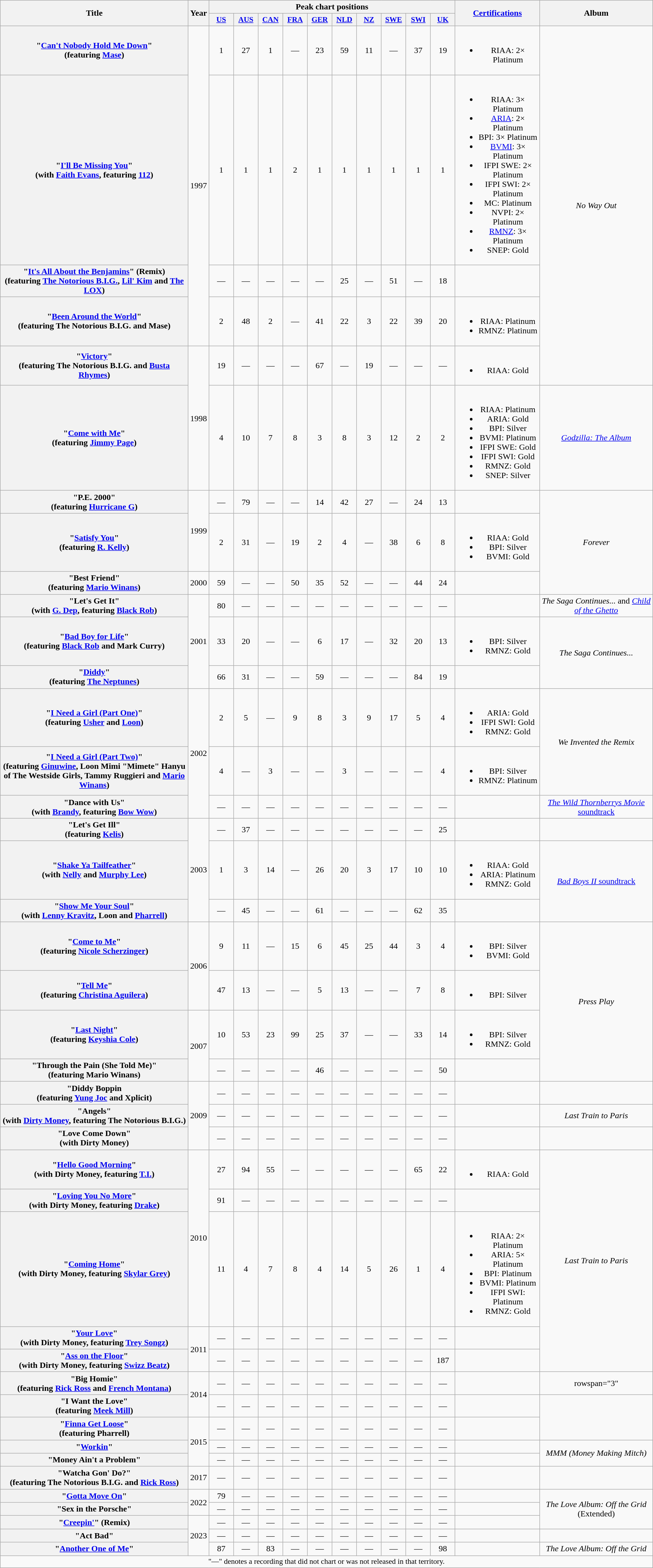<table class="wikitable plainrowheaders" style="text-align:center;">
<tr>
<th scope="col" rowspan="2" style="width:22em;">Title</th>
<th scope="col" rowspan="2">Year</th>
<th scope="col" colspan="10">Peak chart positions</th>
<th scope="col" rowspan="2"><a href='#'>Certifications</a></th>
<th scope="col" rowspan="2">Album</th>
</tr>
<tr>
<th scope="col" style="width:2.8em;font-size:90%;"><a href='#'>US</a><br></th>
<th scope="col" style="width:2.8em;font-size:90%;"><a href='#'>AUS</a><br></th>
<th scope="col" style="width:2.8em;font-size:90%;"><a href='#'>CAN</a><br></th>
<th scope="col" style="width:2.8em;font-size:90%;"><a href='#'>FRA</a><br></th>
<th scope="col" style="width:2.8em;font-size:90%;"><a href='#'>GER</a><br></th>
<th scope="col" style="width:2.8em;font-size:90%;"><a href='#'>NLD</a><br></th>
<th scope="col" style="width:2.8em;font-size:90%;"><a href='#'>NZ</a><br></th>
<th scope="col" style="width:2.8em;font-size:90%;"><a href='#'>SWE</a><br></th>
<th scope="col" style="width:2.8em;font-size:90%;"><a href='#'>SWI</a><br></th>
<th scope="col" style="width:2.8em;font-size:90%;"><a href='#'>UK</a><br></th>
</tr>
<tr>
<th scope="row">"<a href='#'>Can't Nobody Hold Me Down</a>"<br><span>(featuring <a href='#'>Mase</a>)</span></th>
<td rowspan="4">1997</td>
<td>1</td>
<td>27</td>
<td>1</td>
<td>—</td>
<td>23</td>
<td>59</td>
<td>11</td>
<td>—</td>
<td>37</td>
<td>19</td>
<td><br><ul><li>RIAA: 2× Platinum</li></ul></td>
<td rowspan="5"><em>No Way Out</em></td>
</tr>
<tr>
<th scope="row">"<a href='#'>I'll Be Missing You</a>"<br><span>(with <a href='#'>Faith Evans</a>, featuring <a href='#'>112</a>)</span></th>
<td>1</td>
<td>1</td>
<td>1</td>
<td>2</td>
<td>1</td>
<td>1</td>
<td>1</td>
<td>1</td>
<td>1</td>
<td>1</td>
<td><br><ul><li>RIAA: 3× Platinum</li><li><a href='#'>ARIA</a>: 2× Platinum</li><li>BPI: 3× Platinum</li><li><a href='#'>BVMI</a>: 3× Platinum</li><li>IFPI SWE: 2× Platinum</li><li>IFPI SWI: 2× Platinum</li><li>MC: Platinum</li><li>NVPI: 2× Platinum</li><li><a href='#'>RMNZ</a>: 3× Platinum</li><li>SNEP: Gold</li></ul></td>
</tr>
<tr>
<th scope="row">"<a href='#'>It's All About the Benjamins</a>" (Remix)<br><span>(featuring <a href='#'>The Notorious B.I.G.</a>, <a href='#'>Lil' Kim</a> and <a href='#'>The LOX</a>)</span></th>
<td>—</td>
<td>—</td>
<td>—</td>
<td>—</td>
<td>—</td>
<td>25</td>
<td>—</td>
<td>51</td>
<td>—</td>
<td>18</td>
<td></td>
</tr>
<tr>
<th scope="row">"<a href='#'>Been Around the World</a>"<br><span>(featuring The Notorious B.I.G. and Mase)</span></th>
<td>2</td>
<td>48</td>
<td>2</td>
<td>—</td>
<td>41</td>
<td>22</td>
<td>3</td>
<td>22</td>
<td>39</td>
<td>20</td>
<td><br><ul><li>RIAA: Platinum</li><li>RMNZ: Platinum</li></ul></td>
</tr>
<tr>
<th scope="row">"<a href='#'>Victory</a>"<br><span>(featuring The Notorious B.I.G. and <a href='#'>Busta Rhymes</a>)</span></th>
<td rowspan="2">1998</td>
<td>19</td>
<td>—</td>
<td>—</td>
<td>—</td>
<td>67</td>
<td>—</td>
<td>19</td>
<td>—</td>
<td>—</td>
<td>—</td>
<td><br><ul><li>RIAA: Gold</li></ul></td>
</tr>
<tr>
<th scope="row">"<a href='#'>Come with Me</a>"<br><span>(featuring <a href='#'>Jimmy Page</a>)</span></th>
<td>4</td>
<td>10</td>
<td>7</td>
<td>8</td>
<td>3</td>
<td>8</td>
<td>3</td>
<td>12</td>
<td>2</td>
<td>2</td>
<td><br><ul><li>RIAA: Platinum</li><li>ARIA: Gold</li><li>BPI: Silver</li><li>BVMI: Platinum</li><li>IFPI SWE: Gold</li><li>IFPI SWI: Gold</li><li>RMNZ: Gold</li><li>SNEP: Silver</li></ul></td>
<td><em><a href='#'>Godzilla: The Album</a></em></td>
</tr>
<tr>
<th scope="row">"P.E. 2000"<br><span>(featuring <a href='#'>Hurricane G</a>)</span></th>
<td rowspan="2">1999</td>
<td>—</td>
<td>79</td>
<td>—</td>
<td>—</td>
<td>14</td>
<td>42</td>
<td>27</td>
<td>—</td>
<td>24</td>
<td>13</td>
<td></td>
<td rowspan="3"><em>Forever</em></td>
</tr>
<tr>
<th scope="row">"<a href='#'>Satisfy You</a>"<br><span>(featuring <a href='#'>R. Kelly</a>)</span></th>
<td>2</td>
<td>31</td>
<td>—</td>
<td>19</td>
<td>2</td>
<td>4</td>
<td>—</td>
<td>38</td>
<td>6</td>
<td>8</td>
<td><br><ul><li>RIAA: Gold</li><li>BPI: Silver</li><li>BVMI: Gold</li></ul></td>
</tr>
<tr>
<th scope="row">"Best Friend"<br><span>(featuring <a href='#'>Mario Winans</a>)</span></th>
<td rowspan="1">2000</td>
<td>59</td>
<td>—</td>
<td>—</td>
<td>50</td>
<td>35</td>
<td>52</td>
<td>—</td>
<td>—</td>
<td>44</td>
<td>24</td>
<td></td>
</tr>
<tr>
<th scope="row">"Let's Get It"<br><span>(with <a href='#'>G. Dep</a>, featuring <a href='#'>Black Rob</a>)</span></th>
<td rowspan="3">2001</td>
<td>80</td>
<td>—</td>
<td>—</td>
<td>—</td>
<td>—</td>
<td>—</td>
<td>—</td>
<td>—</td>
<td>—</td>
<td>—</td>
<td></td>
<td><em>The Saga Continues...</em> and <em><a href='#'>Child of the Ghetto</a></em></td>
</tr>
<tr>
<th scope="row">"<a href='#'>Bad Boy for Life</a>"<br><span>(featuring <a href='#'>Black Rob</a> and Mark Curry)</span></th>
<td>33</td>
<td>20</td>
<td>—</td>
<td>—</td>
<td>6</td>
<td>17</td>
<td>—</td>
<td>32</td>
<td>20</td>
<td>13</td>
<td><br><ul><li>BPI: Silver</li><li>RMNZ: Gold</li></ul></td>
<td rowspan="2"><em>The Saga Continues...</em></td>
</tr>
<tr>
<th scope="row">"<a href='#'>Diddy</a>"<br><span>(featuring <a href='#'>The Neptunes</a>)</span></th>
<td>66</td>
<td>31</td>
<td>—</td>
<td>—</td>
<td>59</td>
<td>—</td>
<td>—</td>
<td>—</td>
<td>84</td>
<td>19</td>
<td></td>
</tr>
<tr>
<th scope="row">"<a href='#'>I Need a Girl (Part One)</a>"<br><span>(featuring <a href='#'>Usher</a> and <a href='#'>Loon</a>)</span></th>
<td rowspan="3">2002</td>
<td>2</td>
<td>5</td>
<td>—</td>
<td>9</td>
<td>8</td>
<td>3</td>
<td>9</td>
<td>17</td>
<td>5</td>
<td>4</td>
<td><br><ul><li>ARIA: Gold</li><li>IFPI SWI: Gold</li><li>RMNZ: Gold</li></ul></td>
<td rowspan="2"><em>We Invented the Remix</em></td>
</tr>
<tr>
<th scope="row">"<a href='#'>I Need a Girl (Part Two)</a>"<br><span>(featuring <a href='#'>Ginuwine</a>, Loon Mimi "Mimete" Hanyu of The Westside Girls, Tammy Ruggieri and <a href='#'>Mario Winans</a>)</span></th>
<td>4</td>
<td>—</td>
<td>3</td>
<td>—</td>
<td>—</td>
<td>3</td>
<td>—</td>
<td>—</td>
<td>—</td>
<td>4</td>
<td><br><ul><li>BPI: Silver</li><li>RMNZ: Platinum</li></ul></td>
</tr>
<tr>
<th scope="row">"Dance with Us"<br><span>(with <a href='#'>Brandy</a>, featuring <a href='#'>Bow Wow</a>)</span></th>
<td>—</td>
<td>—</td>
<td>—</td>
<td>—</td>
<td>—</td>
<td>—</td>
<td>—</td>
<td>—</td>
<td>—</td>
<td>—</td>
<td></td>
<td><a href='#'><em>The Wild Thornberrys Movie</em> soundtrack</a></td>
</tr>
<tr>
<th scope="row">"Let's Get Ill"<br><span>(featuring <a href='#'>Kelis</a>)</span></th>
<td rowspan="3">2003</td>
<td>—</td>
<td>37</td>
<td>—</td>
<td>—</td>
<td>—</td>
<td>—</td>
<td>—</td>
<td>—</td>
<td>—</td>
<td>25</td>
<td></td>
<td></td>
</tr>
<tr>
<th scope="row">"<a href='#'>Shake Ya Tailfeather</a>"<br><span>(with <a href='#'>Nelly</a> and <a href='#'>Murphy Lee</a>)</span></th>
<td>1</td>
<td>3</td>
<td>14</td>
<td>—</td>
<td>26</td>
<td>20</td>
<td>3</td>
<td>17</td>
<td>10</td>
<td>10</td>
<td><br><ul><li>RIAA: Gold</li><li>ARIA: Platinum</li><li>RMNZ: Gold</li></ul></td>
<td rowspan="2"><a href='#'><em>Bad Boys II</em> soundtrack</a></td>
</tr>
<tr>
<th scope="row">"<a href='#'>Show Me Your Soul</a>"<br><span>(with <a href='#'>Lenny Kravitz</a>, Loon and <a href='#'>Pharrell</a>)</span></th>
<td>—</td>
<td>45</td>
<td>—</td>
<td>—</td>
<td>61</td>
<td>—</td>
<td>—</td>
<td>—</td>
<td>62</td>
<td>35</td>
<td></td>
</tr>
<tr>
<th scope="row">"<a href='#'>Come to Me</a>"<br><span>(featuring <a href='#'>Nicole Scherzinger</a>)</span></th>
<td rowspan="2">2006</td>
<td>9</td>
<td>11</td>
<td>—</td>
<td>15</td>
<td>6</td>
<td>45</td>
<td>25</td>
<td>44</td>
<td>3</td>
<td>4</td>
<td><br><ul><li>BPI: Silver</li><li>BVMI: Gold</li></ul></td>
<td rowspan="4"><em>Press Play</em></td>
</tr>
<tr>
<th scope="row">"<a href='#'>Tell Me</a>"<br><span>(featuring <a href='#'>Christina Aguilera</a>)</span></th>
<td>47</td>
<td>13</td>
<td>—</td>
<td>—</td>
<td>5</td>
<td>13</td>
<td>—</td>
<td>—</td>
<td>7</td>
<td>8</td>
<td><br><ul><li>BPI: Silver</li></ul></td>
</tr>
<tr>
<th scope="row">"<a href='#'>Last Night</a>"<br><span>(featuring <a href='#'>Keyshia Cole</a>)</span></th>
<td rowspan="2">2007</td>
<td>10</td>
<td>53</td>
<td>23</td>
<td>99</td>
<td>25</td>
<td>37</td>
<td>—</td>
<td>—</td>
<td>33</td>
<td>14</td>
<td><br><ul><li>BPI: Silver</li><li>RMNZ: Gold</li></ul></td>
</tr>
<tr>
<th scope="row">"Through the Pain (She Told Me)"<br><span>(featuring Mario Winans)</span></th>
<td>—</td>
<td>—</td>
<td>—</td>
<td>—</td>
<td>46</td>
<td>—</td>
<td>—</td>
<td>—</td>
<td>—</td>
<td>50</td>
<td></td>
</tr>
<tr>
<th scope="row">"Diddy Boppin<br><span>(featuring <a href='#'>Yung Joc</a> and Xplicit)</span></th>
<td rowspan="3">2009</td>
<td>—</td>
<td>—</td>
<td>—</td>
<td>—</td>
<td>—</td>
<td>—</td>
<td>—</td>
<td>—</td>
<td>—</td>
<td>—</td>
<td></td>
<td></td>
</tr>
<tr>
<th scope="row">"Angels"<br><span>(with <a href='#'>Dirty Money</a>, featuring The Notorious B.I.G.)</span></th>
<td>—</td>
<td>—</td>
<td>—</td>
<td>—</td>
<td>—</td>
<td>—</td>
<td>—</td>
<td>—</td>
<td>—</td>
<td>—</td>
<td></td>
<td><em>Last Train to Paris</em></td>
</tr>
<tr>
<th scope="row">"Love Come Down"<br><span>(with Dirty Money)</span></th>
<td>—</td>
<td>—</td>
<td>—</td>
<td>—</td>
<td>—</td>
<td>—</td>
<td>—</td>
<td>—</td>
<td>—</td>
<td>—</td>
<td></td>
<td></td>
</tr>
<tr>
<th scope="row">"<a href='#'>Hello Good Morning</a>"<br><span>(with Dirty Money, featuring <a href='#'>T.I.</a>)</span></th>
<td rowspan="3">2010</td>
<td>27</td>
<td>94</td>
<td>55</td>
<td>—</td>
<td>—</td>
<td>—</td>
<td>—</td>
<td>—</td>
<td>65</td>
<td>22</td>
<td><br><ul><li>RIAA: Gold</li></ul></td>
<td rowspan="5"><em>Last Train to Paris</em></td>
</tr>
<tr>
<th scope="row">"<a href='#'>Loving You No More</a>"<br><span>(with Dirty Money, featuring <a href='#'>Drake</a>)</span></th>
<td>91</td>
<td>—</td>
<td>—</td>
<td>—</td>
<td>—</td>
<td>—</td>
<td>—</td>
<td>—</td>
<td>—</td>
<td>—</td>
<td></td>
</tr>
<tr>
<th scope="row">"<a href='#'>Coming Home</a>"<br><span>(with Dirty Money, featuring <a href='#'>Skylar Grey</a>)</span></th>
<td>11</td>
<td>4</td>
<td>7</td>
<td>8</td>
<td>4</td>
<td>14</td>
<td>5</td>
<td>26</td>
<td>1</td>
<td>4</td>
<td><br><ul><li>RIAA: 2× Platinum</li><li>ARIA: 5× Platinum</li><li>BPI: Platinum</li><li>BVMI: Platinum</li><li>IFPI SWI: Platinum</li><li>RMNZ: Gold</li></ul></td>
</tr>
<tr>
<th scope="row">"<a href='#'>Your Love</a>"<br><span>(with Dirty Money, featuring <a href='#'>Trey Songz</a>)</span></th>
<td rowspan="2">2011</td>
<td>—</td>
<td>—</td>
<td>—</td>
<td>—</td>
<td>—</td>
<td>—</td>
<td>—</td>
<td>—</td>
<td>—</td>
<td>—</td>
<td></td>
</tr>
<tr>
<th scope="row">"<a href='#'>Ass on the Floor</a>"<br><span>(with Dirty Money, featuring <a href='#'>Swizz Beatz</a>)</span></th>
<td>—</td>
<td>—</td>
<td>—</td>
<td>—</td>
<td>—</td>
<td>—</td>
<td>—</td>
<td>—</td>
<td>—</td>
<td>187</td>
<td></td>
</tr>
<tr>
<th scope="row">"Big Homie"<br><span>(featuring <a href='#'>Rick Ross</a> and <a href='#'>French Montana</a>)</span></th>
<td rowspan="2">2014</td>
<td>—</td>
<td>—</td>
<td>—</td>
<td>—</td>
<td>—</td>
<td>—</td>
<td>—</td>
<td>—</td>
<td>—</td>
<td>—</td>
<td></td>
<td>rowspan="3" </td>
</tr>
<tr>
<th scope="row">"I Want the Love"<br><span>(featuring <a href='#'>Meek Mill</a>)</span></th>
<td>—</td>
<td>—</td>
<td>—</td>
<td>—</td>
<td>—</td>
<td>—</td>
<td>—</td>
<td>—</td>
<td>—</td>
<td>—</td>
<td></td>
</tr>
<tr>
<th scope="row">"<a href='#'>Finna Get Loose</a>"<br><span>(featuring Pharrell)</span></th>
<td rowspan="3">2015</td>
<td>—</td>
<td>—</td>
<td>—</td>
<td>—</td>
<td>—</td>
<td>—</td>
<td>—</td>
<td>—</td>
<td>—</td>
<td>—</td>
<td></td>
</tr>
<tr>
<th scope="row">"<a href='#'>Workin</a>"</th>
<td>—</td>
<td>—</td>
<td>—</td>
<td>—</td>
<td>—</td>
<td>—</td>
<td>—</td>
<td>—</td>
<td>—</td>
<td>—</td>
<td></td>
<td rowspan="2"><em>MMM (Money Making Mitch)</em></td>
</tr>
<tr>
<th scope="row">"Money Ain't a Problem"<br></th>
<td>—</td>
<td>—</td>
<td>—</td>
<td>—</td>
<td>—</td>
<td>—</td>
<td>—</td>
<td>—</td>
<td>—</td>
<td>—</td>
<td></td>
</tr>
<tr>
<th scope="row">"Watcha Gon' Do?"<br><span>(featuring The Notorious B.I.G. and <a href='#'>Rick Ross</a>)</span></th>
<td>2017</td>
<td>—</td>
<td>—</td>
<td>—</td>
<td>—</td>
<td>—</td>
<td>—</td>
<td>—</td>
<td>—</td>
<td>—</td>
<td>—</td>
<td></td>
<td></td>
</tr>
<tr>
<th scope="row">"<a href='#'>Gotta Move On</a>"<br></th>
<td rowspan="2">2022</td>
<td>79</td>
<td>—</td>
<td>—</td>
<td>—</td>
<td>—</td>
<td>—</td>
<td>—</td>
<td>—</td>
<td>—</td>
<td>—</td>
<td></td>
<td rowspan="3"><em>The Love Album: Off the Grid</em> (Extended)</td>
</tr>
<tr>
<th scope="row">"Sex in the Porsche"<br></th>
<td>—</td>
<td>—</td>
<td>—</td>
<td>—</td>
<td>—</td>
<td>—</td>
<td>—</td>
<td>—</td>
<td>—</td>
<td>—</td>
<td></td>
</tr>
<tr>
<th scope="row">"<a href='#'>Creepin'</a>" (Remix)<br></th>
<td rowspan="3">2023</td>
<td>—</td>
<td>—</td>
<td>—</td>
<td>—</td>
<td>—</td>
<td>—</td>
<td>—</td>
<td>—</td>
<td>—</td>
<td>—</td>
<td></td>
</tr>
<tr>
<th scope="row">"Act Bad"<br></th>
<td>—</td>
<td>—</td>
<td>—</td>
<td>—</td>
<td>—</td>
<td>—</td>
<td>—</td>
<td>—</td>
<td>—</td>
<td>—</td>
<td></td>
<td></td>
</tr>
<tr>
<th scope="row">"<a href='#'>Another One of Me</a>"<br></th>
<td>87</td>
<td>—</td>
<td>83</td>
<td>—</td>
<td>—</td>
<td>—</td>
<td>—</td>
<td>—</td>
<td>—</td>
<td>98</td>
<td></td>
<td><em>The Love Album: Off the Grid</em></td>
</tr>
<tr>
<td colspan="16" style="font-size:90%">"—" denotes a recording that did not chart or was not released in that territory.</td>
</tr>
</table>
